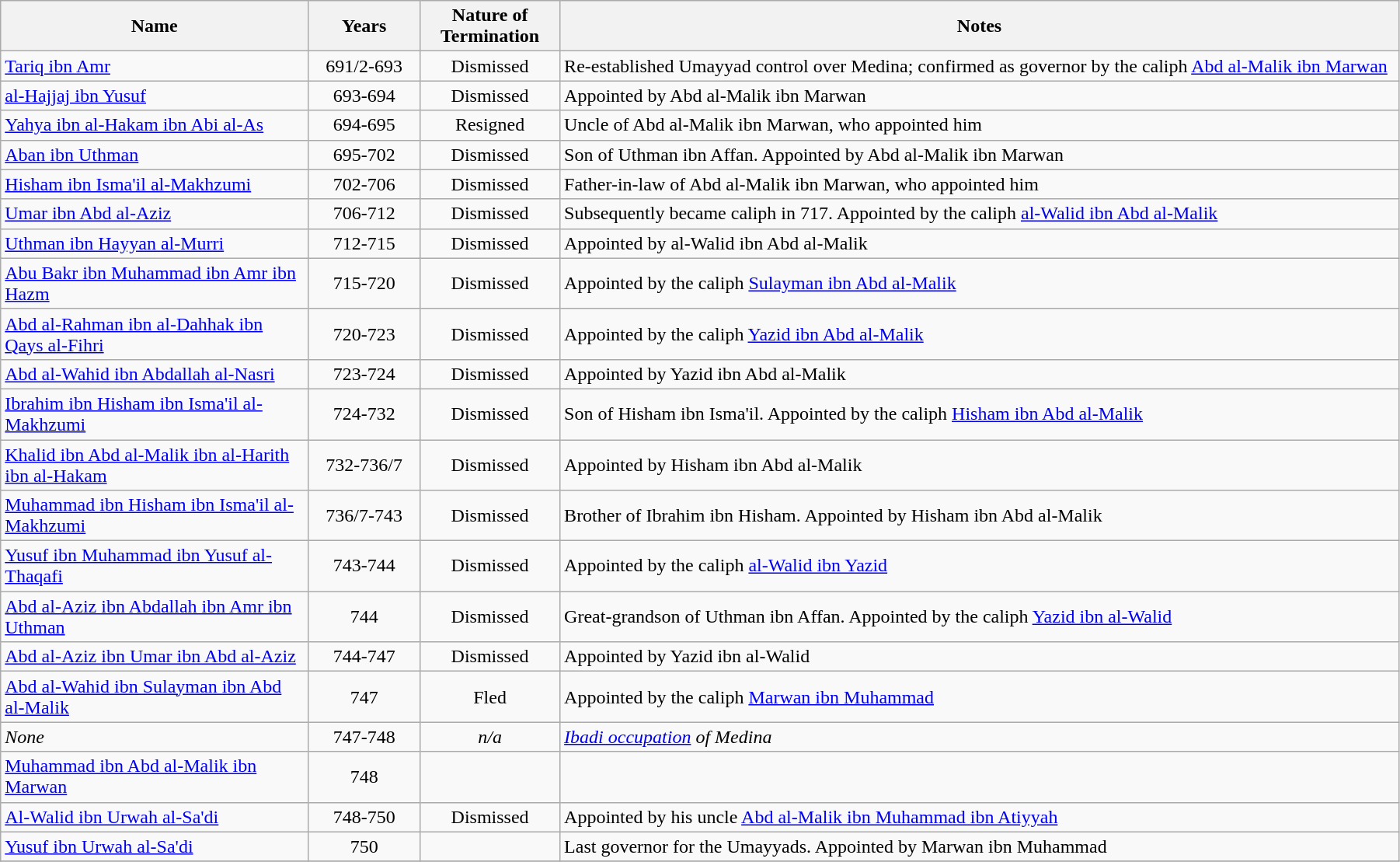<table width=95% class="wikitable">
<tr>
<th width=22%>Name</th>
<th width=8%>Years</th>
<th width=10%>Nature of<br>Termination</th>
<th width=60%>Notes</th>
</tr>
<tr>
<td><a href='#'>Tariq ibn Amr</a></td>
<td align="center">691/2-693</td>
<td align="center">Dismissed</td>
<td>Re-established Umayyad control over Medina; confirmed as governor by the caliph <a href='#'>Abd al-Malik ibn Marwan</a></td>
</tr>
<tr>
<td><a href='#'>al-Hajjaj ibn Yusuf</a></td>
<td align="center">693-694</td>
<td align="center">Dismissed</td>
<td>Appointed by Abd al-Malik ibn Marwan</td>
</tr>
<tr>
<td><a href='#'>Yahya ibn al-Hakam ibn Abi al-As</a></td>
<td align="center">694-695</td>
<td align="center">Resigned</td>
<td>Uncle of Abd al-Malik ibn Marwan, who appointed him</td>
</tr>
<tr>
<td><a href='#'>Aban ibn Uthman</a></td>
<td align="center">695-702</td>
<td align="center">Dismissed</td>
<td>Son of Uthman ibn Affan. Appointed by Abd al-Malik ibn Marwan</td>
</tr>
<tr>
<td><a href='#'>Hisham ibn Isma'il al-Makhzumi</a></td>
<td align="center">702-706</td>
<td align="center">Dismissed</td>
<td>Father-in-law of Abd al-Malik ibn Marwan, who appointed him</td>
</tr>
<tr>
<td><a href='#'>Umar ibn Abd al-Aziz</a></td>
<td align="center">706-712</td>
<td align="center">Dismissed</td>
<td>Subsequently became caliph in 717. Appointed by the caliph <a href='#'>al-Walid ibn Abd al-Malik</a></td>
</tr>
<tr>
<td><a href='#'>Uthman ibn Hayyan al-Murri</a></td>
<td align="center">712-715</td>
<td align="center">Dismissed</td>
<td>Appointed by al-Walid ibn Abd al-Malik</td>
</tr>
<tr>
<td><a href='#'>Abu Bakr ibn Muhammad ibn Amr ibn Hazm</a></td>
<td align="center">715-720</td>
<td align="center">Dismissed</td>
<td>Appointed by the caliph <a href='#'>Sulayman ibn Abd al-Malik</a></td>
</tr>
<tr>
<td><a href='#'>Abd al-Rahman ibn al-Dahhak ibn Qays al-Fihri</a></td>
<td align="center">720-723</td>
<td align="center">Dismissed</td>
<td>Appointed by the caliph <a href='#'>Yazid ibn Abd al-Malik</a></td>
</tr>
<tr>
<td><a href='#'>Abd al-Wahid ibn Abdallah al-Nasri</a></td>
<td align="center">723-724</td>
<td align="center">Dismissed</td>
<td>Appointed by Yazid ibn Abd al-Malik</td>
</tr>
<tr>
<td><a href='#'>Ibrahim ibn Hisham ibn Isma'il al-Makhzumi</a></td>
<td align="center">724-732</td>
<td align="center">Dismissed</td>
<td>Son of Hisham ibn Isma'il. Appointed by the caliph <a href='#'>Hisham ibn Abd al-Malik</a></td>
</tr>
<tr>
<td><a href='#'>Khalid ibn Abd al-Malik ibn al-Harith ibn al-Hakam</a></td>
<td align="center">732-736/7</td>
<td align="center">Dismissed</td>
<td>Appointed by Hisham ibn Abd al-Malik</td>
</tr>
<tr>
<td><a href='#'>Muhammad ibn Hisham ibn Isma'il al-Makhzumi</a></td>
<td align="center">736/7-743</td>
<td align="center">Dismissed</td>
<td>Brother of Ibrahim ibn Hisham. Appointed by Hisham ibn Abd al-Malik</td>
</tr>
<tr>
<td><a href='#'>Yusuf ibn Muhammad ibn Yusuf al-Thaqafi</a></td>
<td align="center">743-744</td>
<td align="center">Dismissed</td>
<td>Appointed by the caliph <a href='#'>al-Walid ibn Yazid</a></td>
</tr>
<tr>
<td><a href='#'>Abd al-Aziz ibn Abdallah ibn Amr ibn Uthman</a></td>
<td align="center">744</td>
<td align="center">Dismissed</td>
<td>Great-grandson of Uthman ibn Affan. Appointed by the caliph <a href='#'>Yazid ibn al-Walid</a></td>
</tr>
<tr>
<td><a href='#'>Abd al-Aziz ibn Umar ibn Abd al-Aziz</a></td>
<td align="center">744-747</td>
<td align="center">Dismissed</td>
<td>Appointed by Yazid ibn al-Walid</td>
</tr>
<tr>
<td><a href='#'>Abd al-Wahid ibn Sulayman ibn Abd al-Malik</a></td>
<td align="center">747</td>
<td align="center">Fled</td>
<td>Appointed by the caliph <a href='#'>Marwan ibn Muhammad</a></td>
</tr>
<tr>
<td><em>None</em></td>
<td align="center">747-748</td>
<td align="center"><em>n/a</em></td>
<td><em><a href='#'>Ibadi occupation</a> of Medina</em></td>
</tr>
<tr>
<td><a href='#'>Muhammad ibn Abd al-Malik ibn Marwan</a></td>
<td align="center">748</td>
<td align="center"></td>
<td></td>
</tr>
<tr>
<td><a href='#'>Al-Walid ibn Urwah al-Sa'di</a></td>
<td align="center">748-750</td>
<td align="center">Dismissed</td>
<td>Appointed by his uncle <a href='#'>Abd al-Malik ibn Muhammad ibn Atiyyah</a></td>
</tr>
<tr>
<td><a href='#'>Yusuf ibn Urwah al-Sa'di</a></td>
<td align="center">750</td>
<td align="center"></td>
<td>Last governor for the Umayyads. Appointed by Marwan ibn Muhammad</td>
</tr>
<tr>
</tr>
</table>
